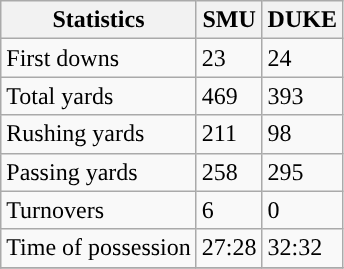<table class="wikitable" style="float: left;">
<tr>
<th>Statistics</th>
<th>SMU</th>
<th>DUKE</th>
</tr>
<tr>
<td>First downs</td>
<td>23</td>
<td>24</td>
</tr>
<tr>
<td>Total yards</td>
<td>469</td>
<td>393</td>
</tr>
<tr>
<td>Rushing yards</td>
<td>211</td>
<td>98</td>
</tr>
<tr>
<td>Passing yards</td>
<td>258</td>
<td>295</td>
</tr>
<tr>
<td>Turnovers</td>
<td>6</td>
<td>0</td>
</tr>
<tr>
<td>Time of possession</td>
<td>27:28</td>
<td>32:32</td>
</tr>
<tr>
</tr>
</table>
